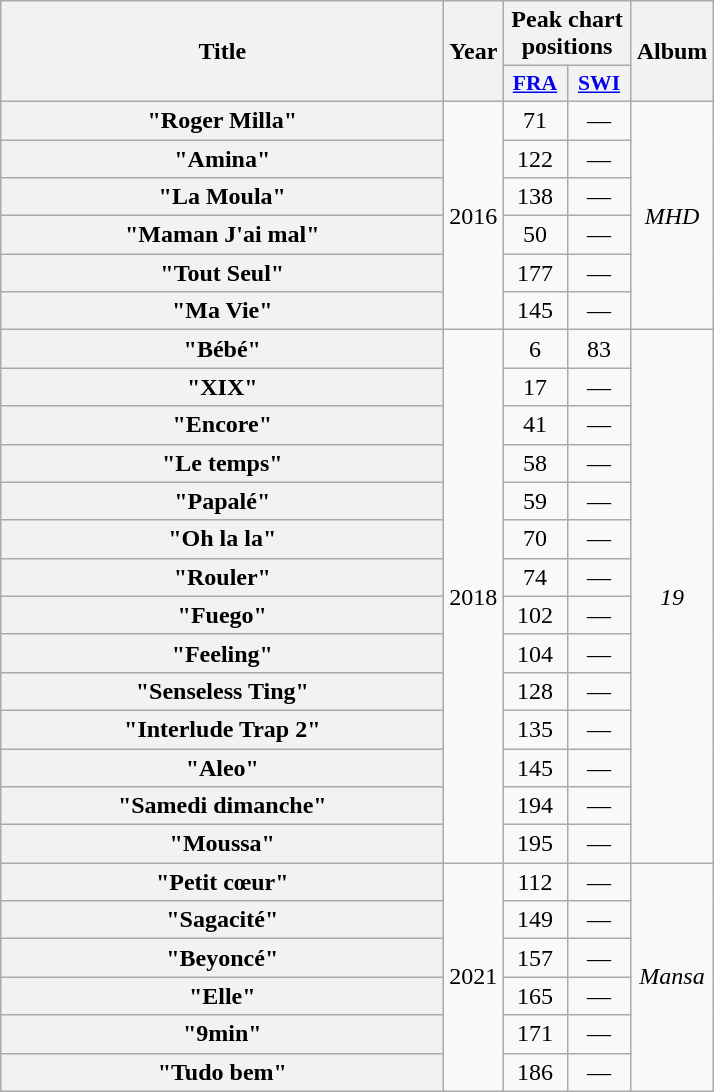<table class="wikitable plainrowheaders" style="text-align:center;">
<tr>
<th scope="col" rowspan="2" style="width:18em;">Title</th>
<th scope="col" rowspan="2" style="width:1em;">Year</th>
<th scope="col" colspan="2">Peak chart positions</th>
<th scope="col" rowspan="2">Album</th>
</tr>
<tr>
<th scope="col" style="width:2.5em;font-size:90%;"><a href='#'>FRA</a><br></th>
<th scope="col" style="width:2.5em;font-size:90%;"><a href='#'>SWI</a><br></th>
</tr>
<tr>
<th scope="row">"Roger Milla"</th>
<td rowspan="6">2016</td>
<td>71</td>
<td>—</td>
<td rowspan="6"><em>MHD</em></td>
</tr>
<tr>
<th scope="row">"Amina"</th>
<td>122</td>
<td>—</td>
</tr>
<tr>
<th scope="row">"La Moula"</th>
<td>138</td>
<td>—</td>
</tr>
<tr>
<th scope="row">"Maman J'ai mal"</th>
<td>50</td>
<td>—</td>
</tr>
<tr>
<th scope="row">"Tout Seul"</th>
<td>177</td>
<td>—</td>
</tr>
<tr>
<th scope="row">"Ma Vie"</th>
<td>145</td>
<td>—</td>
</tr>
<tr>
<th scope="row">"Bébé"<br></th>
<td rowspan=14>2018</td>
<td>6</td>
<td>83</td>
<td rowspan=14><em>19</em></td>
</tr>
<tr>
<th scope="row">"XIX"</th>
<td>17</td>
<td>—</td>
</tr>
<tr>
<th scope="row">"Encore"</th>
<td>41</td>
<td>—</td>
</tr>
<tr>
<th scope="row">"Le temps"<br></th>
<td>58</td>
<td>—</td>
</tr>
<tr>
<th scope="row">"Papalé"</th>
<td>59</td>
<td>—</td>
</tr>
<tr>
<th scope="row">"Oh la la"</th>
<td>70</td>
<td>—</td>
</tr>
<tr>
<th scope="row">"Rouler"</th>
<td>74</td>
<td>—</td>
</tr>
<tr>
<th scope="row">"Fuego"</th>
<td>102</td>
<td>—</td>
</tr>
<tr>
<th scope="row">"Feeling"</th>
<td>104</td>
<td>—</td>
</tr>
<tr>
<th scope="row">"Senseless Ting"<br></th>
<td>128</td>
<td>—</td>
</tr>
<tr>
<th scope="row">"Interlude Trap 2"</th>
<td>135</td>
<td>—</td>
</tr>
<tr>
<th scope="row">"Aleo"<br></th>
<td>145</td>
<td>—</td>
</tr>
<tr>
<th scope="row">"Samedi dimanche"</th>
<td>194</td>
<td>—</td>
</tr>
<tr>
<th scope="row">"Moussa"</th>
<td>195</td>
<td>—</td>
</tr>
<tr>
<th scope="row">"Petit cœur"</th>
<td rowspan=6>2021</td>
<td>112</td>
<td>—</td>
<td rowspan=6><em>Mansa</em></td>
</tr>
<tr>
<th scope="row">"Sagacité"</th>
<td>149</td>
<td>—</td>
</tr>
<tr>
<th scope="row">"Beyoncé"</th>
<td>157</td>
<td>—</td>
</tr>
<tr>
<th scope="row">"Elle"</th>
<td>165</td>
<td>—</td>
</tr>
<tr>
<th scope="row">"9min"</th>
<td>171</td>
<td>—</td>
</tr>
<tr>
<th scope="row">"Tudo bem"</th>
<td>186</td>
<td>—</td>
</tr>
</table>
